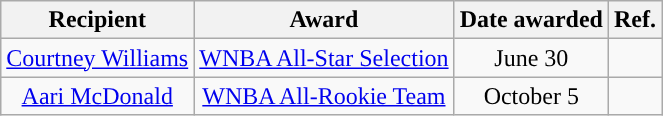<table class="wikitable sortable sortable" style="text-align: center">
<tr>
<th>Recipient</th>
<th>Award</th>
<th>Date awarded</th>
<th>Ref.</th>
</tr>
<tr>
<td><a href='#'>Courtney Williams</a></td>
<td><a href='#'>WNBA All-Star Selection</a></td>
<td>June 30</td>
<td></td>
</tr>
<tr>
<td><a href='#'>Aari McDonald</a></td>
<td><a href='#'>WNBA All-Rookie Team</a></td>
<td>October 5</td>
<td></td>
</tr>
</table>
